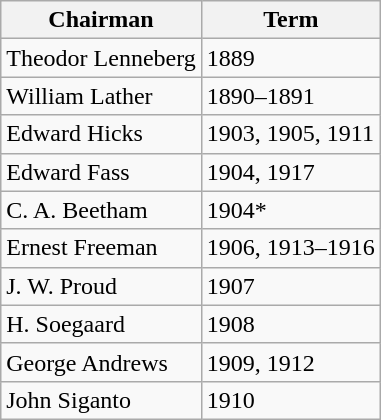<table class="wikitable">
<tr>
<th>Chairman</th>
<th>Term</th>
</tr>
<tr>
<td>Theodor Lenneberg</td>
<td>1889</td>
</tr>
<tr>
<td>William Lather</td>
<td>1890–1891</td>
</tr>
<tr>
<td>Edward Hicks</td>
<td>1903, 1905, 1911</td>
</tr>
<tr>
<td>Edward Fass</td>
<td>1904, 1917</td>
</tr>
<tr>
<td>C. A. Beetham</td>
<td>1904*</td>
</tr>
<tr>
<td>Ernest Freeman</td>
<td>1906, 1913–1916</td>
</tr>
<tr>
<td>J. W. Proud</td>
<td>1907</td>
</tr>
<tr>
<td>H. Soegaard</td>
<td>1908</td>
</tr>
<tr>
<td>George Andrews</td>
<td>1909, 1912</td>
</tr>
<tr>
<td>John Siganto</td>
<td>1910</td>
</tr>
</table>
